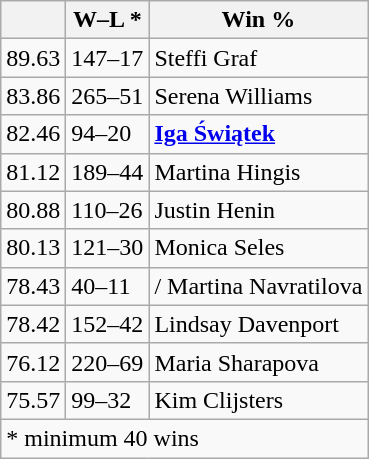<table class=wikitable>
<tr>
<th></th>
<th>W–L *</th>
<th>Win %</th>
</tr>
<tr>
<td>89.63</td>
<td>147–17</td>
<td> Steffi Graf</td>
</tr>
<tr>
<td>83.86</td>
<td>265–51</td>
<td> Serena Williams</td>
</tr>
<tr>
<td>82.46</td>
<td>94–20</td>
<td> <strong><a href='#'>Iga Świątek</a></strong></td>
</tr>
<tr>
<td>81.12</td>
<td>189–44</td>
<td> Martina Hingis</td>
</tr>
<tr>
<td>80.88</td>
<td>110–26</td>
<td> Justin Henin</td>
</tr>
<tr>
<td>80.13</td>
<td>121–30</td>
<td> Monica Seles</td>
</tr>
<tr>
<td>78.43</td>
<td>40–11</td>
<td>/ Martina Navratilova</td>
</tr>
<tr>
<td>78.42</td>
<td>152–42</td>
<td> Lindsay Davenport</td>
</tr>
<tr>
<td>76.12</td>
<td>220–69</td>
<td> Maria Sharapova</td>
</tr>
<tr>
<td>75.57</td>
<td>99–32</td>
<td> Kim Clijsters</td>
</tr>
<tr>
<td colspan="3">* minimum 40 wins</td>
</tr>
</table>
